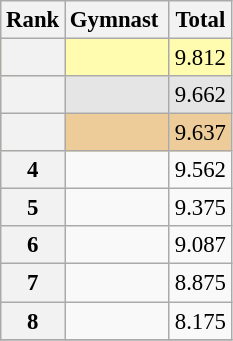<table class="wikitable sortable" style="text-align:center; font-size:95%">
<tr>
<th scope=col>Rank</th>
<th scope=col>Gymnast </th>
<th scope=col>Total</th>
</tr>
<tr bgcolor=fffcaf>
<th scope=row style="text-align:center"></th>
<td align=left> </td>
<td>9.812</td>
</tr>
<tr bgcolor=e5e5e5>
<th scope=row style="text-align:center"></th>
<td align=left> </td>
<td>9.662</td>
</tr>
<tr bgcolor=eecc99>
<th scope=row style="text-align:center"></th>
<td align=left> </td>
<td>9.637</td>
</tr>
<tr>
<th scope=row style="text-align:center">4</th>
<td align=left> </td>
<td>9.562</td>
</tr>
<tr>
<th scope=row style="text-align:center">5</th>
<td align=left> </td>
<td>9.375</td>
</tr>
<tr>
<th scope=row style="text-align:center">6</th>
<td align=left> </td>
<td>9.087</td>
</tr>
<tr>
<th scope=row style="text-align:center">7</th>
<td align=left> </td>
<td>8.875</td>
</tr>
<tr>
<th scope=row style="text-align:center">8</th>
<td align=left> </td>
<td>8.175</td>
</tr>
<tr>
</tr>
</table>
